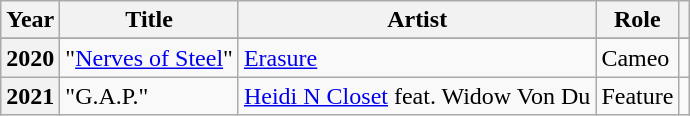<table class="wikitable plainrowheaders sortable">
<tr>
<th>Year</th>
<th>Title</th>
<th>Artist</th>
<th>Role</th>
<th rowspan="1"  style="text-align: center;" class="unsortable"></th>
</tr>
<tr>
</tr>
<tr>
<th scope="row">2020</th>
<td>"<a href='#'>Nerves of Steel</a>"</td>
<td><a href='#'>Erasure</a></td>
<td>Cameo</td>
<td style="text-align: center;"></td>
</tr>
<tr>
<th scope="row">2021</th>
<td>"G.A.P."</td>
<td><a href='#'>Heidi N Closet</a> feat. Widow Von Du</td>
<td>Feature</td>
<td style="text-align: center;"></td>
</tr>
</table>
